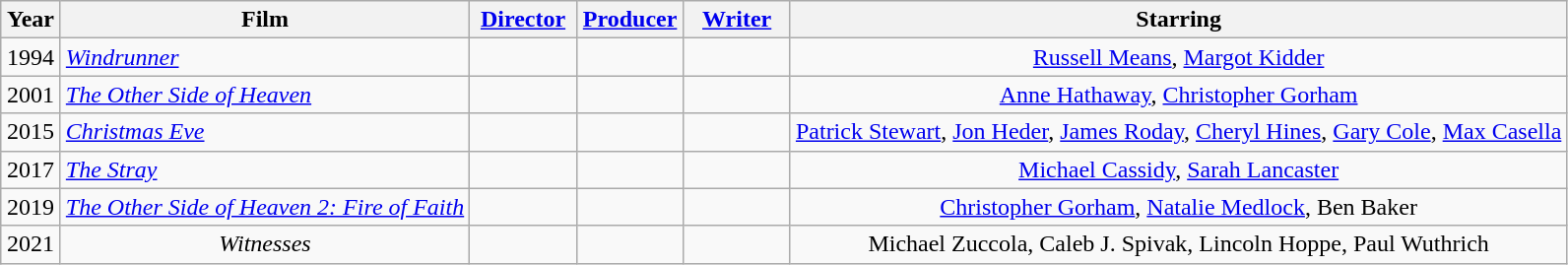<table class="wikitable sortable" style="text-align:center">
<tr>
<th style="width:33px;">Year</th>
<th>Film</th>
<th style="width:65px;"><a href='#'>Director</a></th>
<th width=65><a href='#'>Producer</a></th>
<th width=65><a href='#'>Writer</a></th>
<th>Starring</th>
</tr>
<tr>
<td>1994</td>
<td style="text-align:left"><em><a href='#'>Windrunner</a></em></td>
<td></td>
<td></td>
<td></td>
<td><a href='#'>Russell Means</a>, <a href='#'>Margot Kidder</a></td>
</tr>
<tr>
<td>2001</td>
<td style="text-align:left"><em><a href='#'>The Other Side of Heaven</a></em></td>
<td></td>
<td></td>
<td></td>
<td><a href='#'>Anne Hathaway</a>, <a href='#'>Christopher Gorham</a></td>
</tr>
<tr>
<td>2015</td>
<td style="text-align:left"><a href='#'><em>Christmas Eve</em></a></td>
<td></td>
<td></td>
<td></td>
<td><a href='#'>Patrick Stewart</a>, <a href='#'>Jon Heder</a>, <a href='#'>James Roday</a>, <a href='#'>Cheryl Hines</a>, <a href='#'>Gary Cole</a>, <a href='#'>Max Casella</a></td>
</tr>
<tr>
<td>2017</td>
<td style="text-align:left"><a href='#'><em>The Stray</em></a></td>
<td></td>
<td></td>
<td></td>
<td><a href='#'>Michael Cassidy</a>, <a href='#'>Sarah Lancaster</a></td>
</tr>
<tr>
<td>2019</td>
<td><em><a href='#'>The Other Side of Heaven 2: Fire of Faith</a></em></td>
<td></td>
<td></td>
<td></td>
<td><a href='#'>Christopher Gorham</a>, <a href='#'>Natalie Medlock</a>, Ben Baker</td>
</tr>
<tr>
<td>2021</td>
<td><em>Witnesses</em></td>
<td></td>
<td></td>
<td></td>
<td>Michael Zuccola, Caleb J. Spivak, Lincoln Hoppe, Paul Wuthrich</td>
</tr>
</table>
